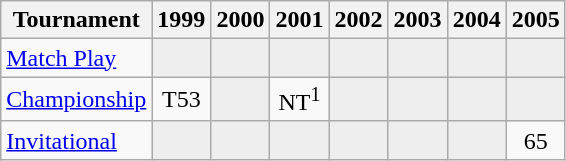<table class="wikitable" style="text-align:center;">
<tr>
<th>Tournament</th>
<th>1999</th>
<th>2000</th>
<th>2001</th>
<th>2002</th>
<th>2003</th>
<th>2004</th>
<th>2005</th>
</tr>
<tr>
<td align="left"><a href='#'>Match Play</a></td>
<td style="background:#eeeeee;"></td>
<td style="background:#eeeeee;"></td>
<td style="background:#eeeeee;"></td>
<td style="background:#eeeeee;"></td>
<td style="background:#eeeeee;"></td>
<td style="background:#eeeeee;"></td>
<td style="background:#eeeeee;"></td>
</tr>
<tr>
<td align="left"><a href='#'>Championship</a></td>
<td>T53</td>
<td style="background:#eeeeee;"></td>
<td>NT<sup>1</sup></td>
<td style="background:#eeeeee;"></td>
<td style="background:#eeeeee;"></td>
<td style="background:#eeeeee;"></td>
<td style="background:#eeeeee;"></td>
</tr>
<tr>
<td align="left"><a href='#'>Invitational</a></td>
<td style="background:#eeeeee;"></td>
<td style="background:#eeeeee;"></td>
<td style="background:#eeeeee;"></td>
<td style="background:#eeeeee;"></td>
<td style="background:#eeeeee;"></td>
<td style="background:#eeeeee;"></td>
<td>65</td>
</tr>
</table>
